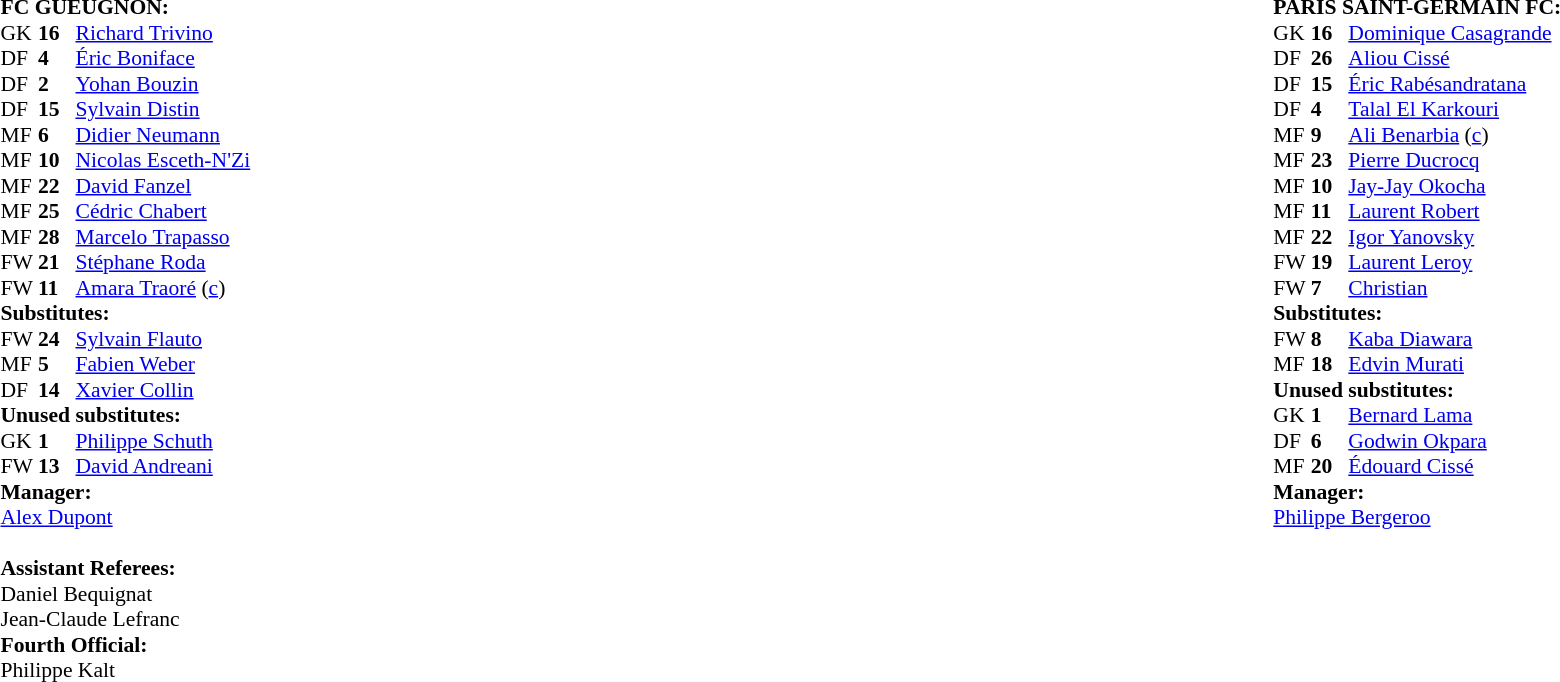<table width=100%>
<tr>
<td valign="top" width="50%"><br><table style=font-size:90% cellspacing=0 cellpadding=0>
<tr>
<td colspan=4><strong>FC GUEUGNON:</strong></td>
</tr>
<tr>
<th width=25></th>
<th width=25></th>
</tr>
<tr>
<td>GK</td>
<td><strong>16</strong></td>
<td> <a href='#'>Richard Trivino</a></td>
</tr>
<tr>
<td>DF</td>
<td><strong>4</strong></td>
<td> <a href='#'>Éric Boniface</a></td>
</tr>
<tr>
<td>DF</td>
<td><strong>2</strong></td>
<td> <a href='#'>Yohan Bouzin</a></td>
</tr>
<tr>
<td>DF</td>
<td><strong>15</strong></td>
<td> <a href='#'>Sylvain Distin</a></td>
</tr>
<tr>
<td>MF</td>
<td><strong>6</strong></td>
<td> <a href='#'>Didier Neumann</a></td>
<td></td>
<td></td>
</tr>
<tr>
<td>MF</td>
<td><strong>10</strong></td>
<td> <a href='#'>Nicolas Esceth-N'Zi</a></td>
<td></td>
<td></td>
</tr>
<tr>
<td>MF</td>
<td><strong>22</strong></td>
<td> <a href='#'>David Fanzel</a></td>
</tr>
<tr>
<td>MF</td>
<td><strong>25</strong></td>
<td> <a href='#'>Cédric Chabert</a></td>
</tr>
<tr>
<td>MF</td>
<td><strong>28</strong></td>
<td> <a href='#'>Marcelo Trapasso</a></td>
</tr>
<tr>
<td>FW</td>
<td><strong>21</strong></td>
<td> <a href='#'>Stéphane Roda</a></td>
<td></td>
<td></td>
</tr>
<tr>
<td>FW</td>
<td><strong>11</strong></td>
<td> <a href='#'>Amara Traoré</a> (<a href='#'>c</a>)</td>
</tr>
<tr>
<td colspan=3><strong>Substitutes:</strong></td>
</tr>
<tr>
<td>FW</td>
<td><strong>24</strong></td>
<td> <a href='#'>Sylvain Flauto</a></td>
<td></td>
<td></td>
</tr>
<tr>
<td>MF</td>
<td><strong>5</strong></td>
<td> <a href='#'>Fabien Weber</a></td>
<td></td>
<td></td>
</tr>
<tr>
<td>DF</td>
<td><strong>14</strong></td>
<td> <a href='#'>Xavier Collin</a></td>
<td></td>
<td></td>
</tr>
<tr>
<td colspan=3><strong>Unused substitutes:</strong></td>
</tr>
<tr>
<td>GK</td>
<td><strong>1</strong></td>
<td> <a href='#'>Philippe Schuth</a></td>
</tr>
<tr>
<td>FW</td>
<td><strong>13</strong></td>
<td> <a href='#'>David Andreani</a></td>
</tr>
<tr>
<td colspan=3><strong>Manager:</strong></td>
</tr>
<tr>
<td colspan=4> <a href='#'>Alex Dupont</a><br><br><strong>Assistant Referees:</strong>
<br>Daniel Bequignat
<br>Jean-Claude Lefranc
<br><strong>Fourth Official:</strong>
<br>Philippe Kalt</td>
</tr>
</table>
</td>
<td valign="top" width="50%"><br><table style="font-size: 90%" cellspacing="0" cellpadding="0" align=center>
<tr>
<td colspan="4"><strong>PARIS SAINT-GERMAIN FC:</strong></td>
</tr>
<tr>
<th width=25></th>
<th width=25></th>
</tr>
<tr>
<td>GK</td>
<td><strong>16</strong></td>
<td> <a href='#'>Dominique Casagrande</a></td>
</tr>
<tr>
<td>DF</td>
<td><strong>26</strong></td>
<td> <a href='#'>Aliou Cissé</a></td>
<td></td>
</tr>
<tr>
<td>DF</td>
<td><strong>15</strong></td>
<td> <a href='#'>Éric Rabésandratana</a></td>
</tr>
<tr>
<td>DF</td>
<td><strong>4</strong></td>
<td> <a href='#'>Talal El Karkouri</a></td>
</tr>
<tr>
<td>MF</td>
<td><strong>9</strong></td>
<td> <a href='#'>Ali Benarbia</a>  (<a href='#'>c</a>)</td>
</tr>
<tr>
<td>MF</td>
<td><strong>23</strong></td>
<td> <a href='#'>Pierre Ducrocq</a></td>
</tr>
<tr>
<td>MF</td>
<td><strong>10</strong></td>
<td> <a href='#'>Jay-Jay Okocha</a></td>
</tr>
<tr>
<td>MF</td>
<td><strong>11</strong></td>
<td> <a href='#'>Laurent Robert</a></td>
<td></td>
<td></td>
</tr>
<tr>
<td>MF</td>
<td><strong>22</strong></td>
<td> <a href='#'>Igor Yanovsky</a></td>
</tr>
<tr>
<td>FW</td>
<td><strong>19</strong></td>
<td> <a href='#'>Laurent Leroy</a></td>
<td></td>
<td></td>
</tr>
<tr>
<td>FW</td>
<td><strong>7</strong></td>
<td> <a href='#'>Christian</a></td>
</tr>
<tr>
<td colspan=3><strong>Substitutes:</strong></td>
</tr>
<tr>
<td>FW</td>
<td><strong>8</strong></td>
<td> <a href='#'>Kaba Diawara</a></td>
<td></td>
<td></td>
</tr>
<tr>
<td>MF</td>
<td><strong>18</strong></td>
<td> <a href='#'>Edvin Murati</a></td>
<td></td>
<td></td>
</tr>
<tr>
<td colspan=3><strong>Unused substitutes:</strong></td>
</tr>
<tr>
<td>GK</td>
<td><strong>1</strong></td>
<td> <a href='#'>Bernard Lama</a></td>
</tr>
<tr>
<td>DF</td>
<td><strong>6</strong></td>
<td> <a href='#'>Godwin Okpara</a></td>
</tr>
<tr>
<td>MF</td>
<td><strong>20</strong></td>
<td> <a href='#'>Édouard Cissé</a></td>
</tr>
<tr>
<td colspan=3><strong>Manager:</strong></td>
</tr>
<tr>
<td colspan=4> <a href='#'>Philippe Bergeroo</a></td>
</tr>
</table>
</td>
</tr>
</table>
